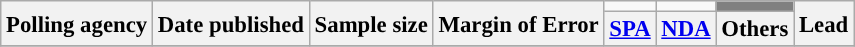<table class="wikitable" style="text-align:center;font-size:95%;line-height:16px;">
<tr>
<th rowspan="2">Polling agency</th>
<th rowspan="2">Date published</th>
<th rowspan="2">Sample size</th>
<th rowspan="2">Margin of Error</th>
<td></td>
<td></td>
<td style="background:grey;"></td>
<th rowspan="2">Lead</th>
</tr>
<tr>
<th><a href='#'>SPA</a></th>
<th><a href='#'>NDA</a></th>
<th>Others</th>
</tr>
<tr>
</tr>
</table>
